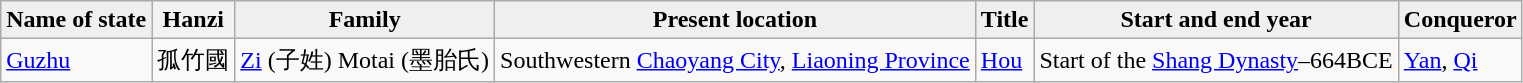<table class="wikitable">
<tr>
<th style="background:#efefef;">Name of state</th>
<th>Hanzi</th>
<th style="background:#efefef;">Family</th>
<th style="background:#efefef;">Present location</th>
<th style="background:#efefef;">Title</th>
<th style="background:#efefef;">Start and end year</th>
<th style="background:#efefef;">Conqueror</th>
</tr>
<tr ---->
<td><a href='#'>Guzhu</a></td>
<td>孤竹國</td>
<td><a href='#'>Zi</a> (子姓) Motai (墨胎氏)</td>
<td>Southwestern <a href='#'>Chaoyang City</a>, <a href='#'>Liaoning Province</a></td>
<td><a href='#'>Hou</a></td>
<td>Start of the <a href='#'>Shang Dynasty</a>–664BCE</td>
<td><a href='#'>Yan</a>, <a href='#'>Qi</a></td>
</tr>
</table>
